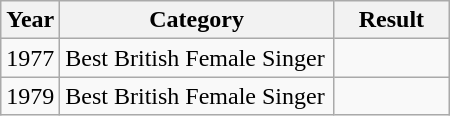<table class="wikitable">
<tr>
<th width="30">Year</th>
<th width="175">Category</th>
<th width="70">Result</th>
</tr>
<tr>
<td>1977</td>
<td>Best British Female Singer</td>
<td></td>
</tr>
<tr>
<td>1979</td>
<td>Best British Female Singer</td>
<td></td>
</tr>
</table>
